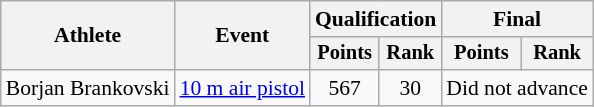<table class="wikitable" style="text-align:center; font-size:90%">
<tr>
<th rowspan=2>Athlete</th>
<th rowspan=2>Event</th>
<th colspan=2>Qualification</th>
<th colspan=2>Final</th>
</tr>
<tr style="font-size:95%">
<th>Points</th>
<th>Rank</th>
<th>Points</th>
<th>Rank</th>
</tr>
<tr>
<td align=left>Borjan Brankovski</td>
<td align=left><a href='#'>10 m air pistol</a></td>
<td>567</td>
<td>30</td>
<td colspan=2>Did not advance</td>
</tr>
</table>
